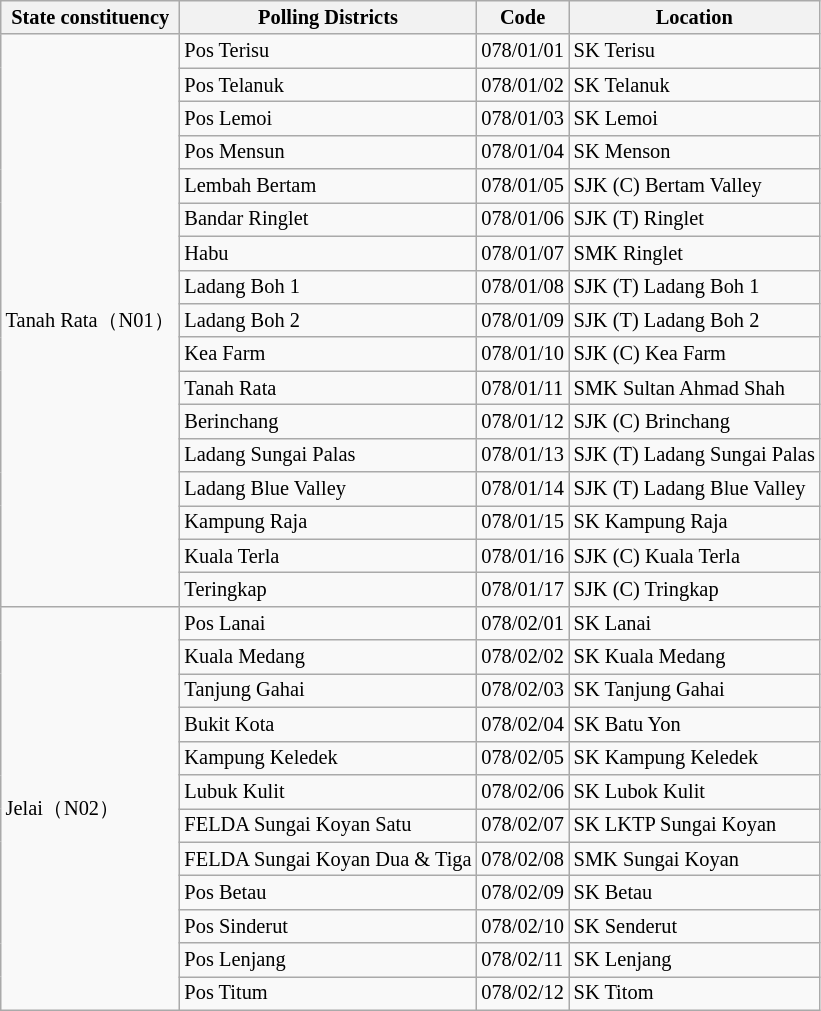<table class="wikitable sortable mw-collapsible" style="white-space:nowrap;font-size:85%">
<tr>
<th>State constituency</th>
<th>Polling Districts</th>
<th>Code</th>
<th>Location</th>
</tr>
<tr>
<td rowspan="17">Tanah Rata（N01）</td>
<td>Pos Terisu</td>
<td>078/01/01</td>
<td>SK Terisu</td>
</tr>
<tr>
<td>Pos Telanuk</td>
<td>078/01/02</td>
<td>SK Telanuk</td>
</tr>
<tr>
<td>Pos Lemoi</td>
<td>078/01/03</td>
<td>SK Lemoi</td>
</tr>
<tr>
<td>Pos Mensun</td>
<td>078/01/04</td>
<td>SK Menson</td>
</tr>
<tr>
<td>Lembah Bertam</td>
<td>078/01/05</td>
<td>SJK (C) Bertam Valley</td>
</tr>
<tr>
<td>Bandar Ringlet</td>
<td>078/01/06</td>
<td>SJK (T) Ringlet</td>
</tr>
<tr>
<td>Habu</td>
<td>078/01/07</td>
<td>SMK Ringlet</td>
</tr>
<tr>
<td>Ladang Boh 1</td>
<td>078/01/08</td>
<td>SJK (T) Ladang Boh 1</td>
</tr>
<tr>
<td>Ladang Boh 2</td>
<td>078/01/09</td>
<td>SJK (T) Ladang Boh 2</td>
</tr>
<tr>
<td>Kea Farm</td>
<td>078/01/10</td>
<td>SJK (C) Kea Farm</td>
</tr>
<tr>
<td>Tanah Rata</td>
<td>078/01/11</td>
<td>SMK Sultan Ahmad Shah</td>
</tr>
<tr>
<td>Berinchang</td>
<td>078/01/12</td>
<td>SJK (C) Brinchang</td>
</tr>
<tr>
<td>Ladang Sungai Palas</td>
<td>078/01/13</td>
<td>SJK (T) Ladang Sungai Palas</td>
</tr>
<tr>
<td>Ladang Blue Valley</td>
<td>078/01/14</td>
<td>SJK (T) Ladang Blue Valley</td>
</tr>
<tr>
<td>Kampung Raja</td>
<td>078/01/15</td>
<td>SK Kampung Raja</td>
</tr>
<tr>
<td>Kuala Terla</td>
<td>078/01/16</td>
<td>SJK (C) Kuala Terla</td>
</tr>
<tr>
<td>Teringkap</td>
<td>078/01/17</td>
<td>SJK (C) Tringkap</td>
</tr>
<tr>
<td rowspan="12">Jelai（N02）</td>
<td>Pos Lanai</td>
<td>078/02/01</td>
<td>SK Lanai</td>
</tr>
<tr>
<td>Kuala Medang</td>
<td>078/02/02</td>
<td>SK Kuala Medang</td>
</tr>
<tr>
<td>Tanjung Gahai</td>
<td>078/02/03</td>
<td>SK Tanjung Gahai</td>
</tr>
<tr>
<td>Bukit Kota</td>
<td>078/02/04</td>
<td>SK Batu Yon</td>
</tr>
<tr>
<td>Kampung Keledek</td>
<td>078/02/05</td>
<td>SK Kampung Keledek</td>
</tr>
<tr>
<td>Lubuk Kulit</td>
<td>078/02/06</td>
<td>SK Lubok Kulit</td>
</tr>
<tr>
<td>FELDA Sungai Koyan Satu</td>
<td>078/02/07</td>
<td>SK LKTP Sungai Koyan</td>
</tr>
<tr>
<td>FELDA Sungai Koyan Dua & Tiga</td>
<td>078/02/08</td>
<td>SMK Sungai Koyan</td>
</tr>
<tr>
<td>Pos Betau</td>
<td>078/02/09</td>
<td>SK Betau</td>
</tr>
<tr>
<td>Pos Sinderut</td>
<td>078/02/10</td>
<td>SK Senderut</td>
</tr>
<tr>
<td>Pos Lenjang</td>
<td>078/02/11</td>
<td>SK Lenjang</td>
</tr>
<tr>
<td>Pos Titum</td>
<td>078/02/12</td>
<td>SK Titom</td>
</tr>
</table>
